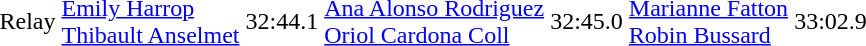<table>
<tr>
<td>Relay</td>
<td><a href='#'>Emily Harrop</a><br><a href='#'>Thibault Anselmet</a><br></td>
<td>32:44.1</td>
<td><a href='#'>Ana Alonso Rodriguez</a><br><a href='#'>Oriol Cardona Coll</a><br></td>
<td>32:45.0</td>
<td><a href='#'>Marianne Fatton</a><br><a href='#'>Robin Bussard</a><br></td>
<td>33:02.9</td>
</tr>
<tr>
</tr>
</table>
